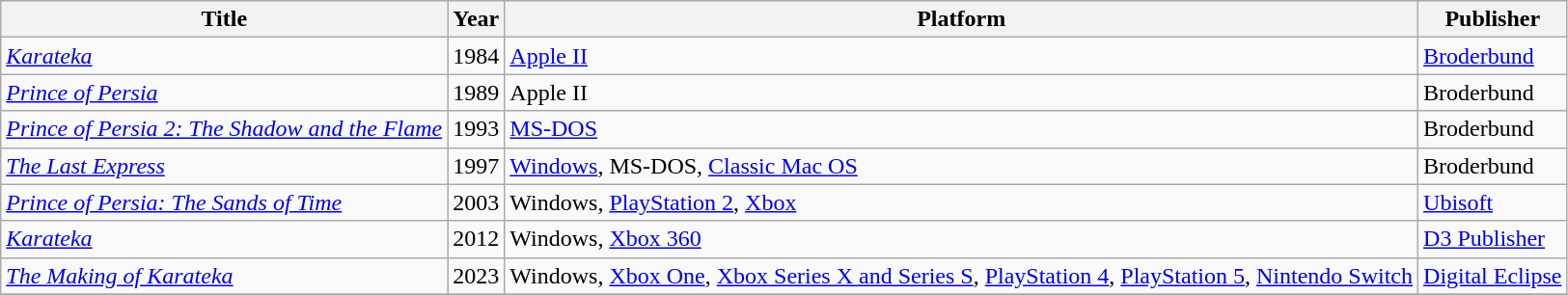<table class="wikitable">
<tr>
<th>Title</th>
<th>Year</th>
<th>Platform</th>
<th>Publisher</th>
</tr>
<tr>
<td><em><a href='#'>Karateka</a></em></td>
<td>1984</td>
<td><a href='#'>Apple II</a></td>
<td><a href='#'>Broderbund</a></td>
</tr>
<tr>
<td><em><a href='#'>Prince of Persia</a></em></td>
<td>1989</td>
<td>Apple II</td>
<td>Broderbund</td>
</tr>
<tr>
<td><em><a href='#'>Prince of Persia 2: The Shadow and the Flame</a></em></td>
<td>1993</td>
<td><a href='#'>MS-DOS</a></td>
<td>Broderbund</td>
</tr>
<tr>
<td><em><a href='#'>The Last Express</a></em></td>
<td>1997</td>
<td><a href='#'>Windows</a>, MS-DOS, <a href='#'>Classic Mac OS</a></td>
<td>Broderbund</td>
</tr>
<tr>
<td><em><a href='#'>Prince of Persia: The Sands of Time</a></em></td>
<td>2003</td>
<td>Windows, <a href='#'>PlayStation 2</a>, <a href='#'>Xbox</a></td>
<td><a href='#'>Ubisoft</a></td>
</tr>
<tr>
<td><em><a href='#'>Karateka</a></em></td>
<td>2012</td>
<td>Windows, <a href='#'>Xbox 360</a></td>
<td><a href='#'>D3 Publisher</a></td>
</tr>
<tr>
<td><em><a href='#'>The Making of Karateka</a></em></td>
<td>2023</td>
<td>Windows, <a href='#'>Xbox One</a>, <a href='#'>Xbox Series X and Series S</a>, <a href='#'>PlayStation 4</a>, <a href='#'>PlayStation 5</a>, <a href='#'>Nintendo Switch</a></td>
<td><a href='#'>Digital Eclipse</a></td>
</tr>
<tr>
</tr>
</table>
